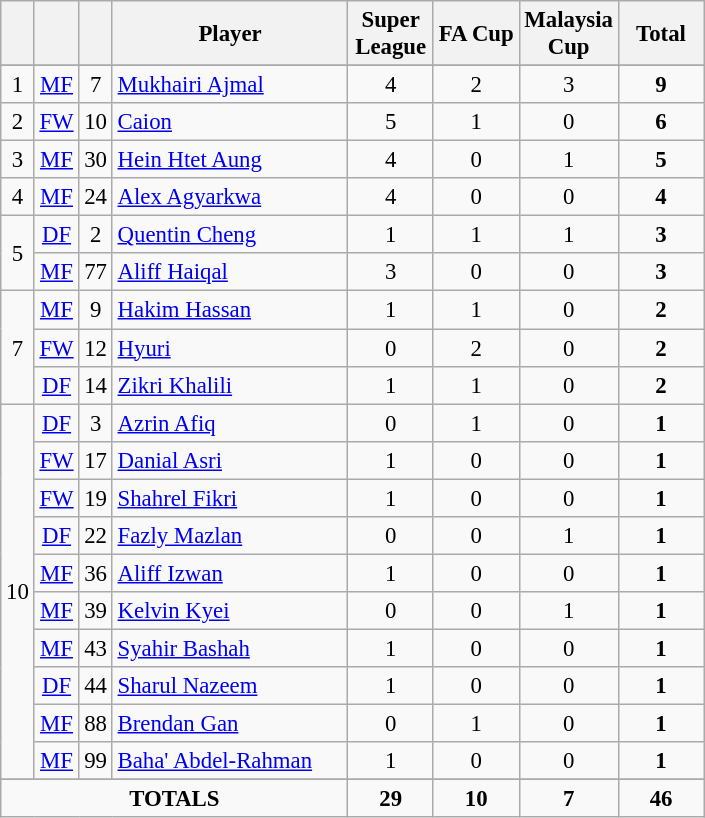<table class="wikitable sortable" style="font-size: 95%; text-align: center;">
<tr>
<th width=10></th>
<th width=10></th>
<th width=10></th>
<th width=150>Player</th>
<th width=50>Super League</th>
<th width=50>FA Cup</th>
<th width=50>Malaysia Cup</th>
<th width=50>Total</th>
</tr>
<tr>
</tr>
<tr>
<td>1</td>
<td><a href='#'>MF</a></td>
<td>7</td>
<td align=left> <a href='#'>Mukhairi Ajmal</a></td>
<td>4</td>
<td>2</td>
<td>3</td>
<td><strong>9</strong></td>
</tr>
<tr>
<td>2</td>
<td><a href='#'>FW</a></td>
<td>10</td>
<td align=left> <a href='#'>Caion</a></td>
<td>5</td>
<td>1</td>
<td>0</td>
<td><strong>6</strong></td>
</tr>
<tr>
<td>3</td>
<td><a href='#'>MF</a></td>
<td>30</td>
<td align=left> <a href='#'>Hein Htet Aung</a></td>
<td>4</td>
<td>0</td>
<td>1</td>
<td><strong>5</strong></td>
</tr>
<tr>
<td>4</td>
<td><a href='#'>MF</a></td>
<td>24</td>
<td align=left> <a href='#'>Alex Agyarkwa</a></td>
<td>4</td>
<td>0</td>
<td>0</td>
<td><strong>4</strong></td>
</tr>
<tr>
<td rowspan="2">5</td>
<td><a href='#'>DF</a></td>
<td>2</td>
<td align=left> <a href='#'>Quentin Cheng</a></td>
<td>1</td>
<td>1</td>
<td>1</td>
<td><strong>3</strong></td>
</tr>
<tr>
<td><a href='#'>MF</a></td>
<td>77</td>
<td align=left> <a href='#'>Aliff Haiqal</a></td>
<td>3</td>
<td>0</td>
<td>0</td>
<td><strong>3</strong></td>
</tr>
<tr>
<td rowspan="3">7</td>
<td><a href='#'>MF</a></td>
<td>9</td>
<td align=left> <a href='#'>Hakim Hassan</a></td>
<td>1</td>
<td>1</td>
<td>0</td>
<td><strong>2</strong></td>
</tr>
<tr>
<td><a href='#'>FW</a></td>
<td>12</td>
<td align=left> <a href='#'>Hyuri</a></td>
<td>0</td>
<td>2</td>
<td>0</td>
<td><strong>2</strong></td>
</tr>
<tr>
<td><a href='#'>DF</a></td>
<td>14</td>
<td align=left> <a href='#'>Zikri Khalili</a></td>
<td>1</td>
<td>1</td>
<td>0</td>
<td><strong>2</strong></td>
</tr>
<tr>
<td rowspan="10">10</td>
<td><a href='#'>DF</a></td>
<td>3</td>
<td align=left> <a href='#'>Azrin Afiq</a></td>
<td>0</td>
<td>1</td>
<td>0</td>
<td><strong>1</strong></td>
</tr>
<tr>
<td><a href='#'>FW</a></td>
<td>17</td>
<td align=left> <a href='#'>Danial Asri</a></td>
<td>1</td>
<td>0</td>
<td>0</td>
<td><strong>1</strong></td>
</tr>
<tr>
<td><a href='#'>FW</a></td>
<td>19</td>
<td align=left> <a href='#'>Shahrel Fikri</a></td>
<td>1</td>
<td>0</td>
<td>0</td>
<td><strong>1</strong></td>
</tr>
<tr>
<td><a href='#'>DF</a></td>
<td>22</td>
<td align=left> <a href='#'>Fazly Mazlan</a></td>
<td>0</td>
<td>0</td>
<td>1</td>
<td><strong>1</strong></td>
</tr>
<tr>
<td><a href='#'>MF</a></td>
<td>36</td>
<td align=left> <a href='#'>Aliff Izwan</a></td>
<td>1</td>
<td>0</td>
<td>0</td>
<td><strong>1</strong></td>
</tr>
<tr>
<td><a href='#'>MF</a></td>
<td>39</td>
<td align=left> <a href='#'>Kelvin Kyei</a></td>
<td>0</td>
<td>0</td>
<td>1</td>
<td><strong>1</strong></td>
</tr>
<tr>
<td><a href='#'>MF</a></td>
<td>43</td>
<td align=left> <a href='#'>Syahir Bashah</a></td>
<td>1</td>
<td>0</td>
<td>0</td>
<td><strong>1</strong></td>
</tr>
<tr>
<td><a href='#'>DF</a></td>
<td>44</td>
<td align=left> <a href='#'>Sharul Nazeem</a></td>
<td>1</td>
<td>0</td>
<td>0</td>
<td><strong>1</strong></td>
</tr>
<tr>
<td><a href='#'>MF</a></td>
<td>88</td>
<td align=left> <a href='#'>Brendan Gan</a></td>
<td>0</td>
<td>1</td>
<td>0</td>
<td><strong>1</strong></td>
</tr>
<tr>
<td><a href='#'>MF</a></td>
<td>99</td>
<td align=left> <a href='#'>Baha' Abdel-Rahman</a></td>
<td>1</td>
<td>0</td>
<td>0</td>
<td><strong>1</strong></td>
</tr>
<tr>
</tr>
<tr class="sortbottom">
<td colspan=4><strong>TOTALS</strong></td>
<td><strong>29</strong></td>
<td><strong>10</strong></td>
<td><strong>7</strong></td>
<td><strong>46</strong></td>
</tr>
</table>
